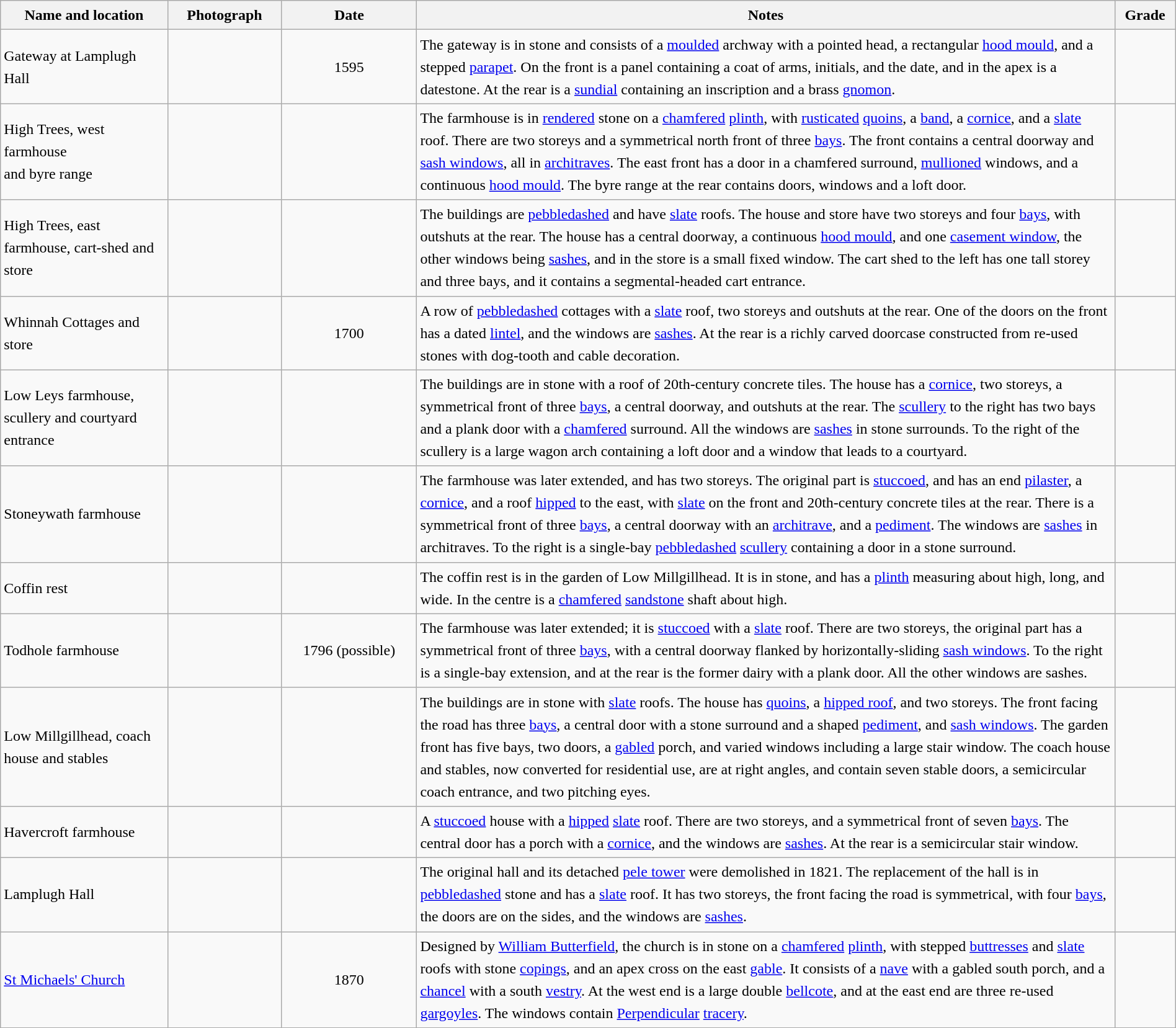<table class="wikitable sortable plainrowheaders" style="width:100%; border:0; text-align:left; line-height:150%;">
<tr>
<th scope="col"  style="width:150px">Name and location</th>
<th scope="col"  style="width:100px" class="unsortable">Photograph</th>
<th scope="col"  style="width:120px">Date</th>
<th scope="col"  style="width:650px" class="unsortable">Notes</th>
<th scope="col"  style="width:50px">Grade</th>
</tr>
<tr>
<td>Gateway at Lamplugh Hall<br><small></small></td>
<td></td>
<td align="center">1595</td>
<td>The gateway is in stone and consists of a <a href='#'>moulded</a> archway with a pointed head, a rectangular <a href='#'>hood mould</a>, and a stepped <a href='#'>parapet</a>.  On the front is a panel containing a coat of arms, initials, and the date, and in the apex is a datestone.  At the rear is a <a href='#'>sundial</a> containing an inscription and a brass <a href='#'>gnomon</a>.</td>
<td align="center" ></td>
</tr>
<tr>
<td>High Trees, west farmhouse<br>and byre range<br><small></small></td>
<td></td>
<td align="center"></td>
<td>The farmhouse is in <a href='#'>rendered</a> stone on a <a href='#'>chamfered</a> <a href='#'>plinth</a>, with <a href='#'>rusticated</a> <a href='#'>quoins</a>, a <a href='#'>band</a>, a <a href='#'>cornice</a>, and a <a href='#'>slate</a> roof.  There are two storeys and a symmetrical north front of three <a href='#'>bays</a>.  The front contains a central doorway and <a href='#'>sash windows</a>, all in <a href='#'>architraves</a>.  The east front has a door in a chamfered surround, <a href='#'>mullioned</a> windows, and a continuous <a href='#'>hood mould</a>.  The byre range at the rear contains doors, windows and a loft door.</td>
<td align="center" ></td>
</tr>
<tr>
<td>High Trees, east farmhouse, cart-shed and store<br><small></small></td>
<td></td>
<td align="center"></td>
<td>The buildings are <a href='#'>pebbledashed</a> and have <a href='#'>slate</a> roofs.  The house and store have two storeys and four <a href='#'>bays</a>, with outshuts at the rear.  The house has a central doorway, a continuous <a href='#'>hood mould</a>, and one <a href='#'>casement window</a>, the other windows being <a href='#'>sashes</a>, and in the store is a small fixed window.  The cart shed to the left has one tall storey and three bays, and it contains a segmental-headed cart entrance.</td>
<td align="center" ></td>
</tr>
<tr>
<td>Whinnah Cottages and store<br><small></small></td>
<td></td>
<td align="center">1700</td>
<td>A row of <a href='#'>pebbledashed</a> cottages with a <a href='#'>slate</a> roof, two storeys and outshuts at the rear.  One of the doors on the front has a dated <a href='#'>lintel</a>, and the windows are <a href='#'>sashes</a>.  At the rear is a richly carved doorcase constructed from re-used stones with dog-tooth and cable decoration.</td>
<td align="center" ></td>
</tr>
<tr>
<td>Low Leys farmhouse, scullery and courtyard entrance<br><small></small></td>
<td></td>
<td align="center"></td>
<td>The buildings are in stone with a roof of 20th-century concrete tiles.  The house has a <a href='#'>cornice</a>, two storeys, a symmetrical front of three <a href='#'>bays</a>, a central doorway, and outshuts at the rear.  The <a href='#'>scullery</a> to the right has two bays and a plank door with a <a href='#'>chamfered</a> surround.  All the windows are <a href='#'>sashes</a> in stone surrounds.  To the right of the scullery is a large wagon arch containing a loft door and a window that leads to a courtyard.</td>
<td align="center" ></td>
</tr>
<tr>
<td>Stoneywath farmhouse<br><small></small></td>
<td></td>
<td align="center"></td>
<td>The farmhouse was later extended, and has two storeys.  The original part is <a href='#'>stuccoed</a>, and has an end <a href='#'>pilaster</a>, a <a href='#'>cornice</a>, and a roof <a href='#'>hipped</a> to the east, with <a href='#'>slate</a> on the front and 20th-century concrete tiles at the rear.  There is a symmetrical front of three <a href='#'>bays</a>, a central doorway with an <a href='#'>architrave</a>, and a <a href='#'>pediment</a>.  The windows are <a href='#'>sashes</a> in architraves.  To the right is a single-bay <a href='#'>pebbledashed</a> <a href='#'>scullery</a> containing a door in a stone surround.</td>
<td align="center" ></td>
</tr>
<tr>
<td>Coffin rest<br><small></small></td>
<td></td>
<td align="center"></td>
<td>The coffin rest is in the garden of Low Millgillhead.  It is in stone, and has a <a href='#'>plinth</a> measuring about  high,  long, and  wide.  In the centre is a <a href='#'>chamfered</a> <a href='#'>sandstone</a> shaft about  high.</td>
<td align="center" ></td>
</tr>
<tr>
<td>Todhole farmhouse<br><small></small></td>
<td></td>
<td align="center">1796 (possible)</td>
<td>The farmhouse was later extended; it is <a href='#'>stuccoed</a> with a <a href='#'>slate</a> roof.  There are two storeys, the original part has a symmetrical front of three <a href='#'>bays</a>, with a central doorway flanked by horizontally-sliding <a href='#'>sash windows</a>.  To the right is a single-bay extension, and at the rear is the former dairy with a plank door.  All the other windows are sashes.</td>
<td align="center" ></td>
</tr>
<tr>
<td>Low Millgillhead, coach house and stables<br><small></small></td>
<td></td>
<td align="center"></td>
<td>The buildings are in stone with <a href='#'>slate</a> roofs.  The house has <a href='#'>quoins</a>, a <a href='#'>hipped roof</a>, and two storeys.  The front facing the road has three <a href='#'>bays</a>, a central door with a stone surround and a shaped <a href='#'>pediment</a>, and <a href='#'>sash windows</a>.  The garden front has five bays, two doors, a <a href='#'>gabled</a> porch, and varied windows including a large stair window.  The coach house and stables, now converted for residential use, are at right angles, and contain seven stable doors, a semicircular coach entrance, and two pitching eyes.</td>
<td align="center" ></td>
</tr>
<tr>
<td>Havercroft farmhouse<br><small></small></td>
<td></td>
<td align="center"></td>
<td>A <a href='#'>stuccoed</a> house with a <a href='#'>hipped</a> <a href='#'>slate</a> roof.  There are two storeys, and a symmetrical front of seven <a href='#'>bays</a>.  The central door has a porch with a <a href='#'>cornice</a>, and the windows are <a href='#'>sashes</a>.  At the rear is a semicircular stair window.</td>
<td align="center" ></td>
</tr>
<tr>
<td>Lamplugh Hall<br><small></small></td>
<td></td>
<td align="center"></td>
<td>The original hall and its detached <a href='#'>pele tower</a> were demolished in 1821.  The replacement of the hall is in <a href='#'>pebbledashed</a> stone and has a <a href='#'>slate</a> roof.  It has two storeys, the front facing the road is symmetrical, with four <a href='#'>bays</a>, the doors are on the sides, and the windows are <a href='#'>sashes</a>.</td>
<td align="center" ></td>
</tr>
<tr>
<td><a href='#'>St Michaels' Church</a><br><small></small></td>
<td></td>
<td align="center">1870</td>
<td>Designed by <a href='#'>William Butterfield</a>, the church is in stone on a <a href='#'>chamfered</a> <a href='#'>plinth</a>, with stepped <a href='#'>buttresses</a> and <a href='#'>slate</a> roofs with stone <a href='#'>copings</a>, and an apex cross on the east <a href='#'>gable</a>.  It consists of a <a href='#'>nave</a> with a gabled south porch, and a <a href='#'>chancel</a> with a south <a href='#'>vestry</a>.  At the west end is a large double <a href='#'>bellcote</a>, and at the east end are three re-used <a href='#'>gargoyles</a>.  The windows contain <a href='#'>Perpendicular</a> <a href='#'>tracery</a>.</td>
<td align="center" ></td>
</tr>
<tr>
</tr>
</table>
